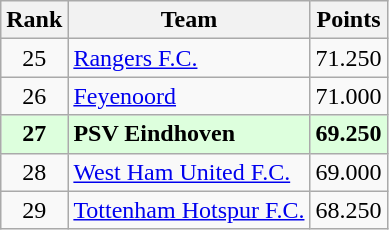<table class="wikitable" style="text-align: center;">
<tr>
<th>Rank</th>
<th>Team</th>
<th>Points</th>
</tr>
<tr>
<td>25</td>
<td align=left> <a href='#'>Rangers F.C.</a></td>
<td>71.250</td>
</tr>
<tr>
<td>26</td>
<td align=left> <a href='#'>Feyenoord</a></td>
<td>71.000</td>
</tr>
<tr bgcolor="#ddffdd">
<td><strong>27</strong></td>
<td align=left> <strong>PSV Eindhoven</strong></td>
<td><strong>69.250</strong></td>
</tr>
<tr>
<td>28</td>
<td align=left> <a href='#'>West Ham United F.C.</a></td>
<td>69.000</td>
</tr>
<tr>
<td>29</td>
<td align=left> <a href='#'>Tottenham Hotspur F.C.</a></td>
<td>68.250</td>
</tr>
</table>
